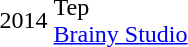<table>
<tr>
<td>2014 </td>
<td> Tep <br> <a href='#'>Brainy Studio</a></td>
<td></td>
<td></td>
</tr>
</table>
